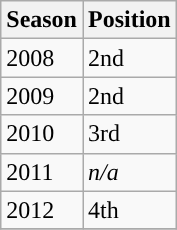<table class="wikitable collapsible">
<tr>
<th>Season</th>
<th>Position</th>
</tr>
<tr style="background-color:#">
<td>2008 </td>
<td>2nd</td>
</tr>
<tr style="background-color:#">
<td>2009 </td>
<td>2nd</td>
</tr>
<tr>
<td>2010 </td>
<td>3rd</td>
</tr>
<tr>
<td>2011 </td>
<td><em>n/a</em></td>
</tr>
<tr>
<td>2012 </td>
<td>4th</td>
</tr>
<tr>
</tr>
</table>
